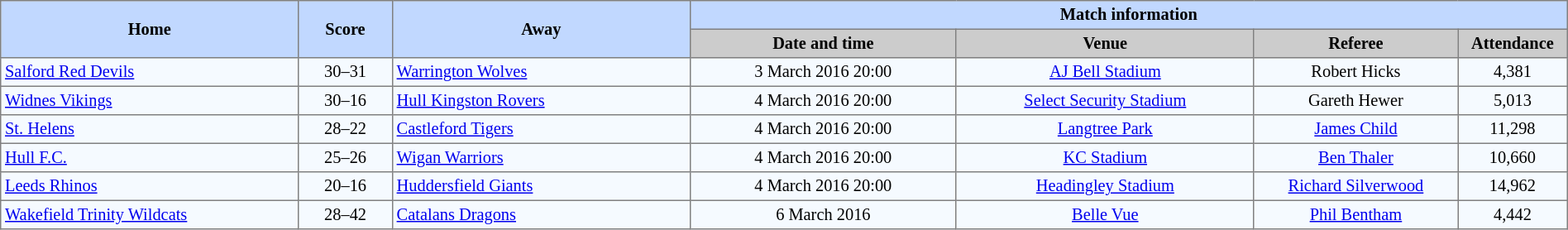<table border=1 style="border-collapse:collapse; font-size:85%; text-align:center;" cellpadding=3 cellspacing=0 width=100%>
<tr bgcolor=#C1D8FF>
<th rowspan=2 width=19%>Home</th>
<th rowspan=2 width=6%>Score</th>
<th rowspan=2 width=19%>Away</th>
<th colspan=6>Match information</th>
</tr>
<tr bgcolor=#CCCCCC>
<th width=17%>Date and time</th>
<th width=19%>Venue</th>
<th width=13%>Referee</th>
<th width=7%>Attendance</th>
</tr>
<tr bgcolor=#F5FAFF>
<td align=left> <a href='#'>Salford Red Devils</a></td>
<td>30–31</td>
<td align=left> <a href='#'>Warrington Wolves</a></td>
<td>3 March 2016 20:00</td>
<td><a href='#'>AJ Bell Stadium</a></td>
<td>Robert Hicks</td>
<td>4,381</td>
</tr>
<tr bgcolor=#F5FAFF>
<td align=left> <a href='#'>Widnes Vikings</a></td>
<td>30–16</td>
<td align=left> <a href='#'>Hull Kingston Rovers</a></td>
<td>4 March 2016 20:00</td>
<td><a href='#'>Select Security Stadium</a></td>
<td>Gareth Hewer</td>
<td>5,013</td>
</tr>
<tr bgcolor=#F5FAFF>
<td align=left> <a href='#'>St. Helens</a></td>
<td>28–22</td>
<td align=left> <a href='#'>Castleford Tigers</a></td>
<td>4 March 2016 20:00</td>
<td><a href='#'>Langtree Park</a></td>
<td><a href='#'>James Child</a></td>
<td>11,298</td>
</tr>
<tr bgcolor=#F5FAFF>
<td align=left> <a href='#'>Hull F.C.</a></td>
<td>25–26</td>
<td align=left> <a href='#'>Wigan Warriors</a></td>
<td>4 March 2016 20:00</td>
<td><a href='#'>KC Stadium</a></td>
<td><a href='#'>Ben Thaler</a></td>
<td>10,660</td>
</tr>
<tr bgcolor=#F5FAFF>
<td align=left> <a href='#'>Leeds Rhinos</a></td>
<td>20–16</td>
<td align=left> <a href='#'>Huddersfield Giants</a></td>
<td>4 March 2016 20:00</td>
<td><a href='#'>Headingley Stadium</a></td>
<td><a href='#'>Richard Silverwood</a></td>
<td>14,962</td>
</tr>
<tr bgcolor=#F5FAFF>
<td align=left> <a href='#'>Wakefield Trinity Wildcats</a></td>
<td>28–42</td>
<td align=left> <a href='#'>Catalans Dragons</a></td>
<td>6 March 2016</td>
<td><a href='#'>Belle Vue</a></td>
<td><a href='#'>Phil Bentham</a></td>
<td>4,442</td>
</tr>
</table>
